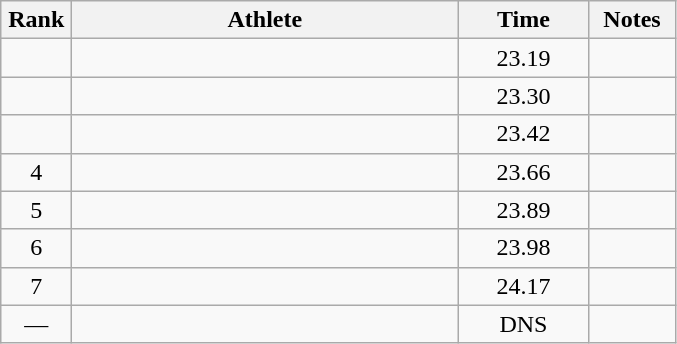<table class="wikitable" style="text-align:center">
<tr>
<th width=40>Rank</th>
<th width=250>Athlete</th>
<th width=80>Time</th>
<th width=50>Notes</th>
</tr>
<tr>
<td></td>
<td align=left></td>
<td>23.19</td>
<td></td>
</tr>
<tr>
<td></td>
<td align=left></td>
<td>23.30</td>
<td></td>
</tr>
<tr>
<td></td>
<td align=left></td>
<td>23.42</td>
<td></td>
</tr>
<tr>
<td>4</td>
<td align=left></td>
<td>23.66</td>
<td></td>
</tr>
<tr>
<td>5</td>
<td align=left></td>
<td>23.89</td>
<td></td>
</tr>
<tr>
<td>6</td>
<td align=left></td>
<td>23.98</td>
<td></td>
</tr>
<tr>
<td>7</td>
<td align=left></td>
<td>24.17</td>
<td></td>
</tr>
<tr>
<td>—</td>
<td align=left></td>
<td>DNS</td>
<td></td>
</tr>
</table>
